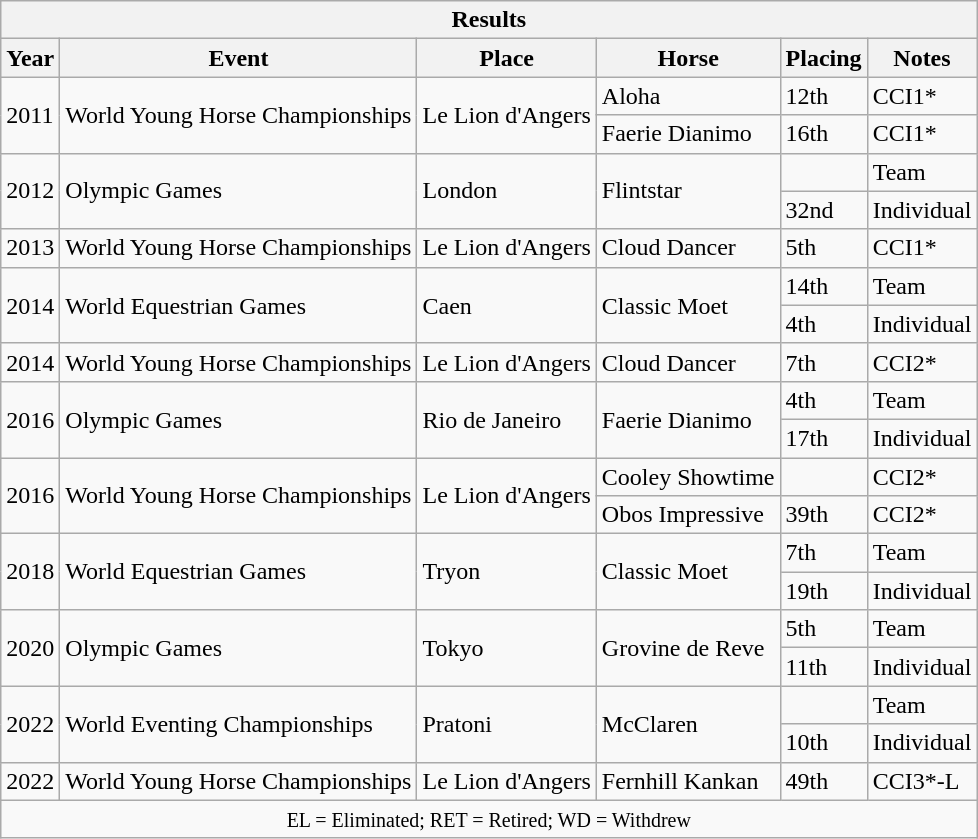<table class="wikitable">
<tr>
<th colspan="12" align="center"><strong>Results</strong></th>
</tr>
<tr>
<th>Year</th>
<th>Event</th>
<th>Place</th>
<th>Horse</th>
<th>Placing</th>
<th>Notes</th>
</tr>
<tr>
<td rowspan="2">2011</td>
<td rowspan="2">World Young Horse Championships</td>
<td rowspan="2">Le Lion d'Angers</td>
<td>Aloha</td>
<td>12th</td>
<td>CCI1*</td>
</tr>
<tr>
<td>Faerie Dianimo</td>
<td>16th</td>
<td>CCI1*</td>
</tr>
<tr>
<td rowspan="2">2012</td>
<td rowspan="2">Olympic Games</td>
<td rowspan="2">London</td>
<td rowspan="2">Flintstar</td>
<td></td>
<td>Team</td>
</tr>
<tr>
<td>32nd</td>
<td>Individual</td>
</tr>
<tr>
<td>2013</td>
<td>World Young Horse Championships</td>
<td>Le Lion d'Angers</td>
<td>Cloud Dancer</td>
<td>5th</td>
<td>CCI1*</td>
</tr>
<tr>
<td rowspan="2">2014</td>
<td rowspan="2">World Equestrian Games</td>
<td rowspan="2">Caen</td>
<td rowspan="2">Classic Moet</td>
<td>14th</td>
<td>Team</td>
</tr>
<tr>
<td>4th</td>
<td>Individual</td>
</tr>
<tr>
<td>2014</td>
<td>World Young Horse Championships</td>
<td>Le Lion d'Angers</td>
<td>Cloud Dancer</td>
<td>7th</td>
<td>CCI2*</td>
</tr>
<tr>
<td rowspan="2">2016</td>
<td rowspan="2">Olympic Games</td>
<td rowspan="2">Rio de Janeiro</td>
<td rowspan="2">Faerie Dianimo</td>
<td>4th</td>
<td>Team</td>
</tr>
<tr>
<td>17th</td>
<td>Individual</td>
</tr>
<tr>
<td rowspan="2">2016</td>
<td rowspan="2">World Young Horse Championships</td>
<td rowspan="2">Le Lion d'Angers</td>
<td>Cooley Showtime</td>
<td></td>
<td>CCI2*</td>
</tr>
<tr>
<td>Obos Impressive</td>
<td>39th</td>
<td>CCI2*</td>
</tr>
<tr>
<td rowspan="2">2018</td>
<td rowspan="2">World Equestrian Games</td>
<td rowspan="2">Tryon</td>
<td rowspan="2">Classic Moet</td>
<td>7th</td>
<td>Team</td>
</tr>
<tr>
<td>19th</td>
<td>Individual</td>
</tr>
<tr>
<td rowspan="2">2020</td>
<td rowspan="2">Olympic Games</td>
<td rowspan="2">Tokyo</td>
<td rowspan="2">Grovine de Reve</td>
<td>5th</td>
<td>Team</td>
</tr>
<tr>
<td>11th</td>
<td>Individual</td>
</tr>
<tr>
<td rowspan="2">2022</td>
<td rowspan="2">World Eventing Championships</td>
<td rowspan="2">Pratoni</td>
<td rowspan="2">McClaren</td>
<td></td>
<td>Team</td>
</tr>
<tr>
<td>10th</td>
<td>Individual</td>
</tr>
<tr>
<td>2022</td>
<td>World Young Horse Championships</td>
<td>Le Lion d'Angers</td>
<td>Fernhill Kankan</td>
<td>49th</td>
<td>CCI3*-L</td>
</tr>
<tr>
<td colspan="12" align="center"><small> EL = Eliminated; RET = Retired; WD = Withdrew </small></td>
</tr>
</table>
